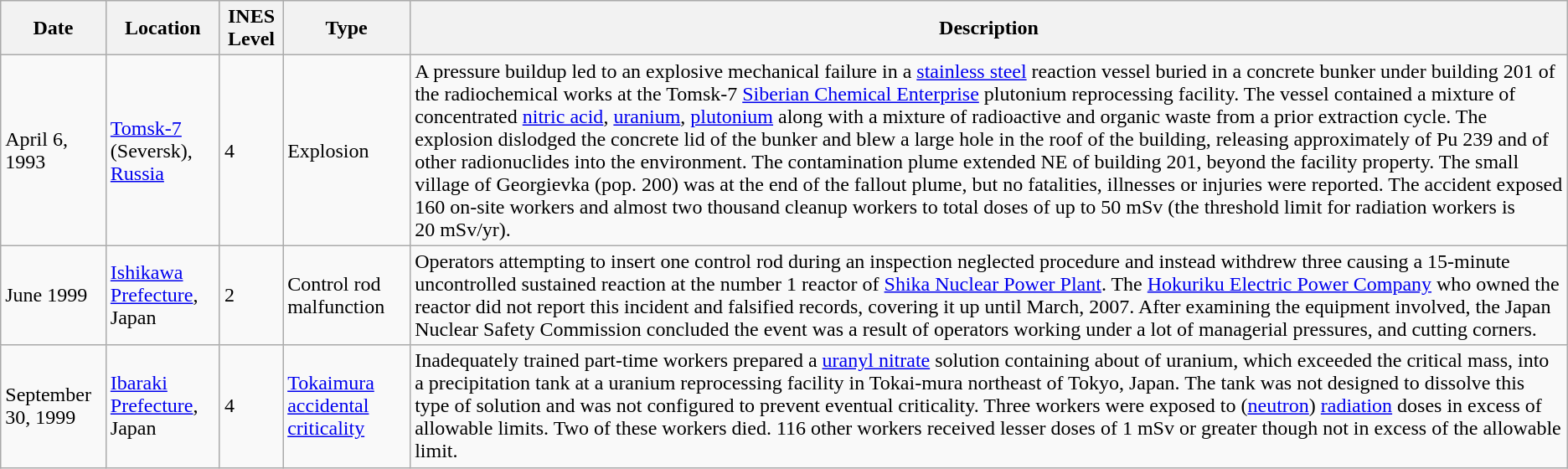<table class="wikitable toptextcells">
<tr>
<th>Date</th>
<th>Location</th>
<th>INES Level</th>
<th>Type</th>
<th>Description</th>
</tr>
<tr>
<td>April 6, 1993</td>
<td><a href='#'>Tomsk-7</a> (Seversk), <a href='#'>Russia</a></td>
<td>4</td>
<td>Explosion</td>
<td>A pressure buildup led to an explosive mechanical failure in a  <a href='#'>stainless steel</a> reaction vessel buried in a concrete bunker under building 201 of the radiochemical works at the Tomsk-7 <a href='#'>Siberian Chemical Enterprise</a> plutonium reprocessing facility. The vessel contained a mixture of concentrated <a href='#'>nitric acid</a>,  <a href='#'>uranium</a>,  <a href='#'>plutonium</a> along with a mixture of radioactive and organic waste from a prior extraction cycle. The explosion dislodged the concrete lid of the bunker and blew a large hole in the roof of the building, releasing approximately  of Pu 239 and  of other radionuclides into the environment. The contamination plume extended  NE of building 201,  beyond the facility property. The small village of Georgievka (pop. 200) was at the end of the fallout plume, but no fatalities, illnesses or injuries were reported. The accident exposed 160 on-site workers and almost two thousand cleanup workers to total doses of up to 50 mSv (the threshold limit for radiation workers is 20 mSv/yr).</td>
</tr>
<tr>
<td>June 1999</td>
<td><a href='#'>Ishikawa Prefecture</a>, Japan</td>
<td>2</td>
<td>Control rod malfunction</td>
<td>Operators attempting to insert one control rod during an inspection neglected procedure and instead withdrew three causing a 15-minute uncontrolled sustained reaction at the number 1 reactor of <a href='#'>Shika Nuclear Power Plant</a>. The <a href='#'>Hokuriku Electric Power Company</a> who owned the reactor did not report this incident and falsified records, covering it up until March, 2007. After examining the equipment involved, the Japan Nuclear Safety Commission concluded the event was a result of operators working under a lot of managerial pressures, and cutting corners.</td>
</tr>
<tr>
<td>September 30, 1999</td>
<td><a href='#'>Ibaraki Prefecture</a>, Japan</td>
<td>4</td>
<td><a href='#'>Tokaimura accidental criticality</a></td>
<td>Inadequately trained part-time workers prepared a <a href='#'>uranyl nitrate</a> solution containing about  of uranium, which exceeded the critical mass, into a precipitation tank at a uranium reprocessing facility in Tokai-mura northeast of Tokyo, Japan. The tank was not designed to dissolve this type of solution and was not configured to prevent eventual criticality.  Three workers were exposed to (<a href='#'>neutron</a>) <a href='#'>radiation</a> doses in excess of allowable limits. Two of these workers died. 116 other workers received lesser doses of 1 mSv or greater though not in excess of the allowable limit.</td>
</tr>
</table>
